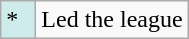<table class="wikitable">
<tr>
<td style="background:#CFECEC; width:1em">*</td>
<td>Led the league</td>
</tr>
</table>
